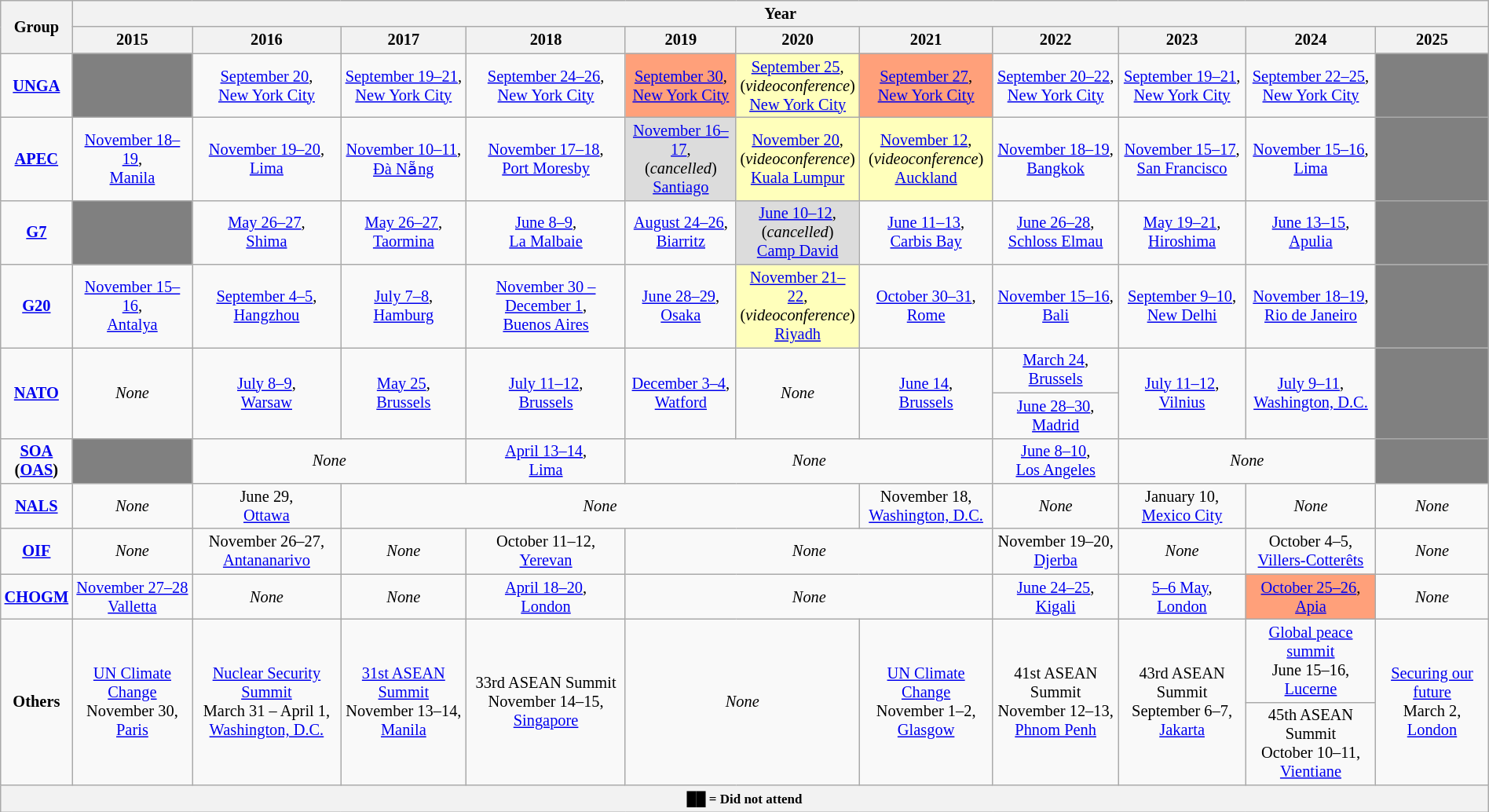<table class="wikitable" style="margin:1em auto; font-size:85%; text-align:center;">
<tr>
<th rowspan="2">Group</th>
<th colspan="11">Year</th>
</tr>
<tr>
<th>2015</th>
<th>2016</th>
<th>2017</th>
<th>2018</th>
<th>2019</th>
<th>2020</th>
<th>2021</th>
<th>2022</th>
<th>2023</th>
<th>2024</th>
<th>2025</th>
</tr>
<tr>
<td><strong><a href='#'>UNGA</a></strong></td>
<td style="background:grey;"></td>
<td><a href='#'>September 20</a>,<br> <a href='#'>New York City</a></td>
<td><a href='#'>September 19–21</a>,<br> <a href='#'>New York City</a></td>
<td><a href='#'>September 24–26</a>,<br> <a href='#'>New York City</a></td>
<td style="background:#ffa07a;"><a href='#'>September 30</a>,<br> <a href='#'>New York City</a></td>
<td style="background:#ffb;"><a href='#'>September 25</a>,<br>(<em>videoconference</em>)<br> <a href='#'>New York City</a></td>
<td style="background:#ffa07a;"><a href='#'>September 27</a>,<br> <a href='#'>New York City</a></td>
<td><a href='#'>September 20–22</a>,<br> <a href='#'>New York City</a></td>
<td><a href='#'>September 19–21</a>,<br> <a href='#'>New York City</a></td>
<td><a href='#'>September 22–25</a>,<br> <a href='#'>New York City</a></td>
<td style="background:grey;"></td>
</tr>
<tr>
<td><strong><a href='#'>APEC</a></strong></td>
<td><a href='#'>November 18–19</a>,<br> <a href='#'>Manila</a></td>
<td><a href='#'>November 19–20</a>,<br> <a href='#'>Lima</a></td>
<td><a href='#'>November 10–11</a>,<br> <a href='#'>Đà Nẵng</a></td>
<td><a href='#'>November 17–18</a>,<br> <a href='#'>Port Moresby</a></td>
<td style="background:#dcdcdc;"><a href='#'>November 16–17</a>,<br>(<em>cancelled</em>)<br> <a href='#'>Santiago</a></td>
<td style="background:#ffb;"><a href='#'>November 20</a>,<br>(<em>videoconference</em>)<br> <a href='#'>Kuala Lumpur</a></td>
<td style="background:#ffb;"><a href='#'>November 12</a>,<br>(<em>videoconference</em>)<br> <a href='#'>Auckland</a></td>
<td><a href='#'>November 18–19</a>,<br> <a href='#'>Bangkok</a></td>
<td><a href='#'>November 15–17</a>,<br> <a href='#'>San Francisco</a></td>
<td><a href='#'>November 15–16</a>,<br> <a href='#'>Lima</a></td>
<td style="background:grey;"></td>
</tr>
<tr>
<td><strong><a href='#'>G7</a></strong></td>
<td style="background:grey;"></td>
<td><a href='#'>May 26–27</a>,<br> <a href='#'>Shima</a></td>
<td><a href='#'>May 26–27</a>,<br> <a href='#'>Taormina</a></td>
<td><a href='#'>June 8–9</a>,<br> <a href='#'>La Malbaie</a></td>
<td><a href='#'>August 24–26</a>,<br>  <a href='#'>Biarritz</a></td>
<td style="background:#dcdcdc;"><a href='#'>June 10–12</a>,<br>(<em>cancelled</em>)<br> <a href='#'>Camp David</a></td>
<td><a href='#'>June 11–13</a>,<br>  <a href='#'>Carbis Bay</a></td>
<td><a href='#'>June 26–28</a>,<br> <a href='#'>Schloss Elmau</a></td>
<td><a href='#'>May 19–21</a>,<br> <a href='#'>Hiroshima</a></td>
<td><a href='#'>June 13–15</a>,<br> <a href='#'>Apulia</a></td>
<td style="background:grey;"></td>
</tr>
<tr>
<td><strong><a href='#'>G20</a></strong></td>
<td><a href='#'>November 15–16</a>,<br> <a href='#'>Antalya</a></td>
<td><a href='#'>September 4–5</a>,<br> <a href='#'>Hangzhou</a></td>
<td><a href='#'>July 7–8</a>,<br> <a href='#'>Hamburg</a></td>
<td><a href='#'>November 30 – December 1</a>,<br> <a href='#'>Buenos Aires</a></td>
<td><a href='#'>June 28–29</a>,<br> <a href='#'>Osaka</a></td>
<td style="background:#ffb;"><a href='#'>November 21–22</a>,<br>(<em>videoconference</em>)<br> <a href='#'>Riyadh</a></td>
<td><a href='#'>October 30–31</a>,<br> <a href='#'>Rome</a></td>
<td><a href='#'>November 15–16</a>,<br> <a href='#'>Bali</a></td>
<td><a href='#'>September 9–10</a>,<br> <a href='#'>New Delhi</a></td>
<td><a href='#'>November 18–19</a>,<br> <a href='#'>Rio de Janeiro</a></td>
<td style="background:grey;"></td>
</tr>
<tr>
<td rowspan="2"><strong><a href='#'>NATO</a></strong></td>
<td rowspan="2"><em>None</em></td>
<td rowspan="2"><a href='#'>July 8–9</a>,<br> <a href='#'>Warsaw</a></td>
<td rowspan="2"><a href='#'>May 25</a>,<br> <a href='#'>Brussels</a></td>
<td rowspan="2"><a href='#'>July 11–12</a>,<br> <a href='#'>Brussels</a></td>
<td rowspan="2"><a href='#'>December 3–4</a>,<br>  <a href='#'>Watford</a></td>
<td rowspan="2"><em>None</em></td>
<td rowspan="2"><a href='#'>June 14</a>,<br> <a href='#'>Brussels</a></td>
<td><a href='#'>March 24</a>,<br> <a href='#'>Brussels</a></td>
<td rowspan="2"><a href='#'>July 11–12</a>,<br>  <a href='#'>Vilnius</a></td>
<td rowspan="2"><a href='#'>July 9–11</a>,<br> <a href='#'>Washington, D.C.</a></td>
<td rowspan="2" style="background:grey;"></td>
</tr>
<tr>
<td><a href='#'>June 28–30</a>,<br>  <a href='#'>Madrid</a></td>
</tr>
<tr>
<td><strong><a href='#'>SOA</a><br>(<a href='#'>OAS</a>)</strong></td>
<td style="background:grey;"></td>
<td colspan="2"><em>None</em></td>
<td><a href='#'>April 13–14</a>,<br> <a href='#'>Lima</a></td>
<td colspan="3"><em>None</em></td>
<td><a href='#'>June 8–10</a>,<br> <a href='#'>Los Angeles</a></td>
<td colspan="2"><em>None</em></td>
<td style="background:grey;"></td>
</tr>
<tr>
<td><strong><a href='#'>NALS</a></strong></td>
<td><em>None</em></td>
<td>June 29,<br> <a href='#'>Ottawa</a></td>
<td colspan="4"><em>None</em></td>
<td>November 18,<br> <a href='#'>Washington, D.C.</a></td>
<td><em>None</em></td>
<td>January 10,<br> <a href='#'>Mexico City</a></td>
<td><em>None</em></td>
<td><em>None</em></td>
</tr>
<tr>
<td><strong><a href='#'>OIF</a></strong></td>
<td><em>None</em></td>
<td>November 26–27,<br> <a href='#'>Antananarivo</a></td>
<td><em>None</em></td>
<td>October 11–12,<br> <a href='#'>Yerevan</a></td>
<td colspan="3"><em>None</em></td>
<td>November 19–20,<br> <a href='#'>Djerba</a></td>
<td><em>None</em></td>
<td>October 4–5,<br> <a href='#'>Villers-Cotterêts</a></td>
<td><em>None</em></td>
</tr>
<tr>
<td><strong><a href='#'>CHOGM</a></strong></td>
<td><a href='#'>November 27–28</a><br> <a href='#'>Valletta</a></td>
<td><em>None</em></td>
<td><em>None</em></td>
<td><a href='#'>April 18–20</a>,<br> <a href='#'>London</a></td>
<td colspan="3"><em>None</em></td>
<td><a href='#'>June 24–25</a>,<br> <a href='#'>Kigali</a></td>
<td><a href='#'>5–6 May</a>,<br> <a href='#'>London</a></td>
<td style="background:#ffa07a;"><a href='#'>October 25–26</a>,<br> <a href='#'>Apia</a></td>
<td><em>None</em></td>
</tr>
<tr>
<td rowspan="2"><strong>Others</strong></td>
<td rowspan= "2"><a href='#'>UN Climate Change</a><br>November 30,<br> <a href='#'>Paris</a></td>
<td rowspan="2"><a href='#'>Nuclear Security Summit</a><br>March 31 – April 1,<br> <a href='#'>Washington, D.C.</a></td>
<td rowspan="2"><a href='#'>31st ASEAN Summit</a><br>November 13–14,<br> <a href='#'>Manila</a></td>
<td rowspan="2">33rd ASEAN Summit<br>November 14–15,<br> <a href='#'>Singapore</a></td>
<td rowspan="2" colspan="2"><em>None</em></td>
<td rowspan="2"><a href='#'>UN Climate Change</a><br>November 1–2,<br> <a href='#'>Glasgow</a></td>
<td rowspan="2">41st ASEAN Summit<br>November 12–13,<br> <a href='#'>Phnom Penh</a></td>
<td rowspan="2">43rd ASEAN Summit<br>September 6–7,<br> <a href='#'>Jakarta</a></td>
<td><a href='#'>Global peace summit</a><br>June 15–16,<br> <a href='#'>Lucerne</a></td>
<td rowspan="2"><a href='#'>Securing our future</a><br>March 2,<br> <a href='#'>London</a></td>
</tr>
<tr>
<td>45th ASEAN Summit<br>October 10–11,<br> <a href='#'>Vientiane</a></td>
</tr>
<tr>
<th colspan="12"><small><span>██</span> = Did not attend</small></th>
</tr>
</table>
